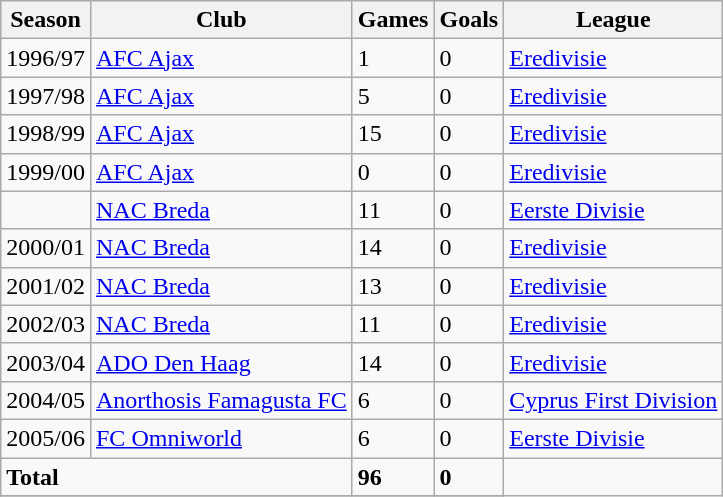<table class="wikitable">
<tr>
<th>Season</th>
<th>Club</th>
<th>Games</th>
<th>Goals</th>
<th>League</th>
</tr>
<tr>
<td>1996/97</td>
<td><a href='#'>AFC Ajax</a></td>
<td>1</td>
<td>0</td>
<td><a href='#'>Eredivisie</a></td>
</tr>
<tr>
<td>1997/98</td>
<td><a href='#'>AFC Ajax</a></td>
<td>5</td>
<td>0</td>
<td><a href='#'>Eredivisie</a></td>
</tr>
<tr>
<td>1998/99</td>
<td><a href='#'>AFC Ajax</a></td>
<td>15</td>
<td>0</td>
<td><a href='#'>Eredivisie</a></td>
</tr>
<tr>
<td>1999/00</td>
<td><a href='#'>AFC Ajax</a></td>
<td>0</td>
<td>0</td>
<td><a href='#'>Eredivisie</a></td>
</tr>
<tr>
<td></td>
<td><a href='#'>NAC Breda</a></td>
<td>11</td>
<td>0</td>
<td><a href='#'>Eerste Divisie</a></td>
</tr>
<tr>
<td>2000/01</td>
<td><a href='#'>NAC Breda</a></td>
<td>14</td>
<td>0</td>
<td><a href='#'>Eredivisie</a></td>
</tr>
<tr>
<td>2001/02</td>
<td><a href='#'>NAC Breda</a></td>
<td>13</td>
<td>0</td>
<td><a href='#'>Eredivisie</a></td>
</tr>
<tr>
<td>2002/03</td>
<td><a href='#'>NAC Breda</a></td>
<td>11</td>
<td>0</td>
<td><a href='#'>Eredivisie</a></td>
</tr>
<tr>
<td>2003/04</td>
<td><a href='#'>ADO Den Haag</a></td>
<td>14</td>
<td>0</td>
<td><a href='#'>Eredivisie</a></td>
</tr>
<tr>
<td>2004/05</td>
<td><a href='#'>Anorthosis Famagusta FC</a></td>
<td>6</td>
<td>0</td>
<td><a href='#'>Cyprus First Division</a></td>
</tr>
<tr>
<td>2005/06</td>
<td><a href='#'>FC Omniworld</a></td>
<td>6</td>
<td>0</td>
<td><a href='#'>Eerste Divisie</a></td>
</tr>
<tr>
<td colspan=2><strong>Total</strong></td>
<td><strong>96</strong></td>
<td><strong>0</strong></td>
</tr>
<tr>
</tr>
</table>
